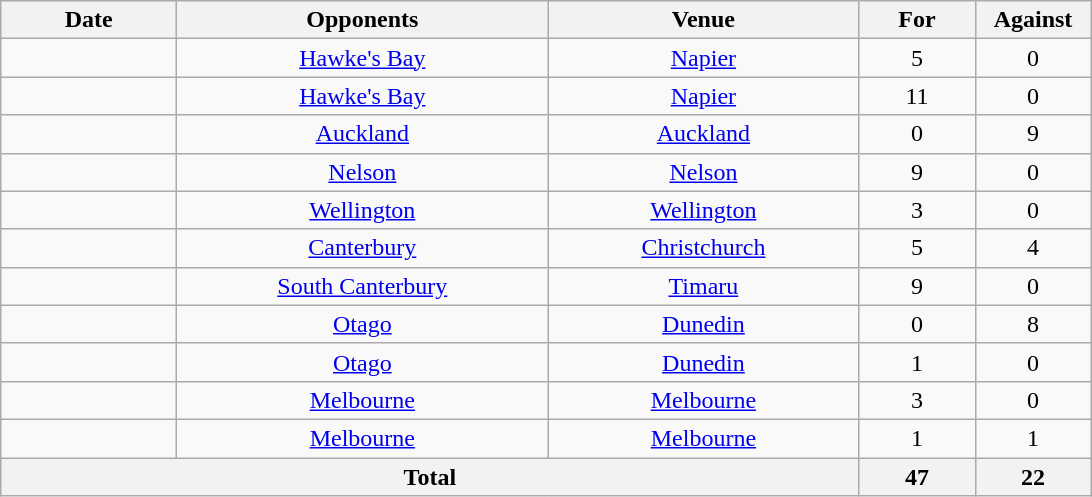<table class="wikitable sortable" style="text-align:center">
<tr>
<th width="110">Date</th>
<th width="240">Opponents</th>
<th width="200">Venue</th>
<th width="70">For</th>
<th width="70">Against</th>
</tr>
<tr>
<td></td>
<td><a href='#'>Hawke's Bay</a></td>
<td><a href='#'>Napier</a></td>
<td>5</td>
<td>0</td>
</tr>
<tr>
<td></td>
<td><a href='#'>Hawke's Bay</a></td>
<td><a href='#'>Napier</a></td>
<td>11</td>
<td>0</td>
</tr>
<tr>
<td></td>
<td><a href='#'>Auckland</a></td>
<td><a href='#'>Auckland</a></td>
<td>0</td>
<td>9</td>
</tr>
<tr>
<td></td>
<td><a href='#'>Nelson</a></td>
<td><a href='#'>Nelson</a></td>
<td>9</td>
<td>0</td>
</tr>
<tr>
<td></td>
<td><a href='#'>Wellington</a></td>
<td><a href='#'>Wellington</a></td>
<td>3</td>
<td>0</td>
</tr>
<tr>
<td></td>
<td><a href='#'>Canterbury</a></td>
<td><a href='#'>Christchurch</a></td>
<td>5</td>
<td>4</td>
</tr>
<tr>
<td></td>
<td><a href='#'>South Canterbury</a></td>
<td><a href='#'>Timaru</a></td>
<td>9</td>
<td>0</td>
</tr>
<tr>
<td></td>
<td><a href='#'>Otago</a></td>
<td><a href='#'>Dunedin</a></td>
<td>0</td>
<td>8</td>
</tr>
<tr>
<td></td>
<td><a href='#'>Otago</a></td>
<td><a href='#'>Dunedin</a></td>
<td>1</td>
<td>0</td>
</tr>
<tr>
<td></td>
<td><a href='#'>Melbourne</a></td>
<td><a href='#'>Melbourne</a></td>
<td>3</td>
<td>0</td>
</tr>
<tr>
<td></td>
<td><a href='#'>Melbourne</a></td>
<td><a href='#'>Melbourne</a></td>
<td>1</td>
<td>1</td>
</tr>
<tr class="sortbottom">
<th colspan=3>Total</th>
<th>47</th>
<th>22</th>
</tr>
</table>
